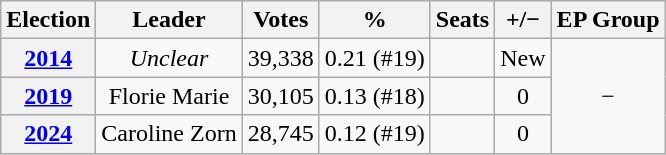<table class="wikitable"style="text-align:center">
<tr>
<th>Election</th>
<th>Leader</th>
<th>Votes</th>
<th>%</th>
<th>Seats</th>
<th>+/−</th>
<th>EP Group</th>
</tr>
<tr>
<th><a href='#'>2014</a></th>
<td><em>Unclear</em></td>
<td>39,338</td>
<td>0.21 (#19)</td>
<td></td>
<td>New</td>
<td rowspan="3">−</td>
</tr>
<tr>
<th><a href='#'>2019</a></th>
<td>Florie Marie</td>
<td>30,105</td>
<td>0.13 (#18)</td>
<td></td>
<td> 0</td>
</tr>
<tr>
<th><a href='#'>2024</a></th>
<td>Caroline Zorn</td>
<td>28,745</td>
<td>0.12 (#19)</td>
<td></td>
<td> 0</td>
</tr>
</table>
